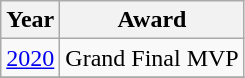<table class="wikitable collapsible">
<tr>
<th>Year</th>
<th>Award</th>
</tr>
<tr>
<td><a href='#'>2020</a></td>
<td>Grand Final MVP</td>
</tr>
<tr>
</tr>
</table>
